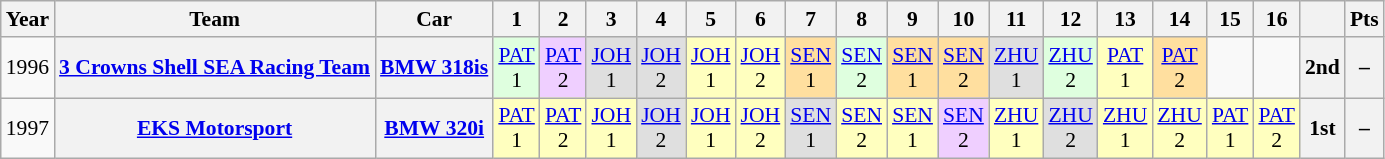<table class="wikitable" style="text-align:center; font-size:90%">
<tr>
<th>Year</th>
<th>Team</th>
<th>Car</th>
<th>1</th>
<th>2</th>
<th>3</th>
<th>4</th>
<th>5</th>
<th>6</th>
<th>7</th>
<th>8</th>
<th>9</th>
<th>10</th>
<th>11</th>
<th>12</th>
<th>13</th>
<th>14</th>
<th>15</th>
<th>16</th>
<th></th>
<th>Pts</th>
</tr>
<tr>
<td>1996</td>
<th><a href='#'>3 Crowns Shell SEA Racing Team</a></th>
<th><a href='#'>BMW 318is</a></th>
<td style="background:#DFFFDF;"><a href='#'>PAT</a><br>1<br></td>
<td style="background:#EFCFFF;"><a href='#'>PAT</a><br>2<br></td>
<td style="background:#DFDFDF;"><a href='#'>JOH</a><br>1<br></td>
<td style="background:#DFDFDF;"><a href='#'>JOH</a><br>2<br></td>
<td style="background:#FFFFBF;"><a href='#'>JOH</a><br>1<br></td>
<td style="background:#FFFFBF;"><a href='#'>JOH</a><br>2<br></td>
<td style="background:#FFDF9F;"><a href='#'>SEN</a><br>1<br></td>
<td style="background:#DFFFDF;"><a href='#'>SEN</a><br>2<br></td>
<td style="background:#FFDF9F;"><a href='#'>SEN</a><br>1<br></td>
<td style="background:#FFDF9F;"><a href='#'>SEN</a><br>2<br></td>
<td style="background:#DFDFDF;"><a href='#'>ZHU</a><br>1<br></td>
<td style="background:#DFFFDF;"><a href='#'>ZHU</a><br>2<br></td>
<td style="background:#FFFFBF;"><a href='#'>PAT</a><br>1<br></td>
<td style="background:#FFDF9F;"><a href='#'>PAT</a><br>2<br></td>
<td></td>
<td></td>
<th>2nd</th>
<th>–</th>
</tr>
<tr>
<td>1997</td>
<th><a href='#'>EKS Motorsport</a></th>
<th><a href='#'>BMW 320i</a></th>
<td style="background:#FFFFBF;"><a href='#'>PAT</a><br>1<br></td>
<td style="background:#FFFFBF;"><a href='#'>PAT</a><br>2<br></td>
<td style="background:#FFFFBF;"><a href='#'>JOH</a><br>1<br></td>
<td style="background:#DFDFDF;"><a href='#'>JOH</a><br>2<br></td>
<td style="background:#FFFFBF;"><a href='#'>JOH</a><br>1<br></td>
<td style="background:#FFFFBF;"><a href='#'>JOH</a><br>2<br></td>
<td style="background:#DFDFDF;"><a href='#'>SEN</a><br>1<br></td>
<td style="background:#FFFFBF;"><a href='#'>SEN</a><br>2<br></td>
<td style="background:#FFFFBF;"><a href='#'>SEN</a><br>1<br></td>
<td style="background:#EFCFFF;"><a href='#'>SEN</a><br>2<br></td>
<td style="background:#FFFFBF;"><a href='#'>ZHU</a><br>1<br></td>
<td style="background:#DFDFDF;"><a href='#'>ZHU</a><br>2<br></td>
<td style="background:#FFFFBF;"><a href='#'>ZHU</a><br>1<br></td>
<td style="background:#FFFFBF;"><a href='#'>ZHU</a><br>2<br></td>
<td style="background:#FFFFBF;"><a href='#'>PAT</a><br>1<br></td>
<td style="background:#FFFFBF;"><a href='#'>PAT</a><br>2<br></td>
<th>1st</th>
<th>–</th>
</tr>
</table>
